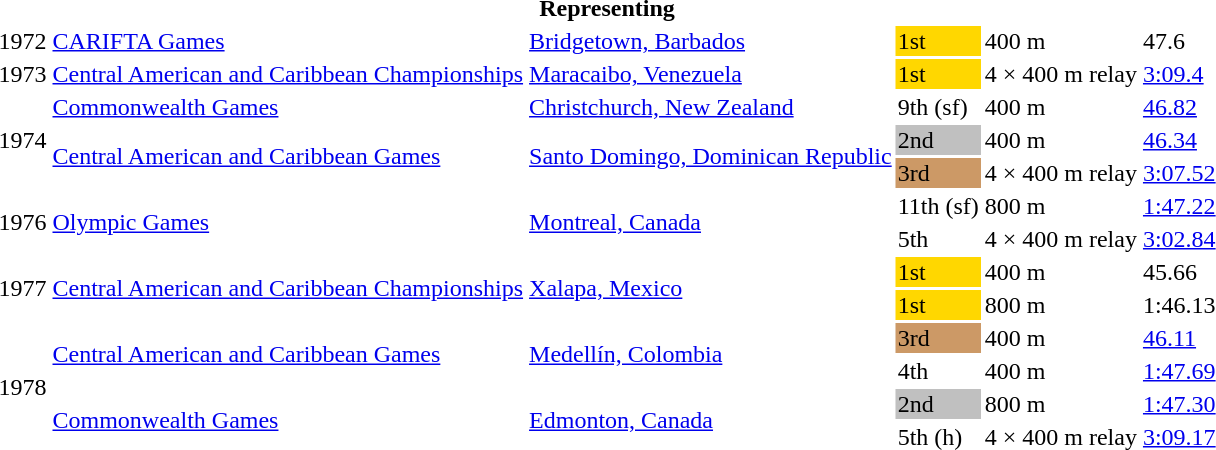<table>
<tr>
<th colspan="6">Representing </th>
</tr>
<tr>
<td>1972</td>
<td><a href='#'>CARIFTA Games</a></td>
<td><a href='#'>Bridgetown, Barbados</a></td>
<td bgcolor=gold>1st</td>
<td>400 m</td>
<td>47.6</td>
</tr>
<tr>
<td>1973</td>
<td><a href='#'>Central American and Caribbean Championships</a></td>
<td><a href='#'>Maracaibo, Venezuela</a></td>
<td bgcolor=gold>1st</td>
<td>4 × 400 m relay</td>
<td><a href='#'>3:09.4</a></td>
</tr>
<tr>
<td rowspan=3>1974</td>
<td><a href='#'>Commonwealth Games</a></td>
<td><a href='#'>Christchurch, New Zealand</a></td>
<td>9th (sf)</td>
<td>400 m</td>
<td><a href='#'>46.82</a></td>
</tr>
<tr>
<td rowspan=2><a href='#'>Central American and Caribbean Games</a></td>
<td rowspan=2><a href='#'>Santo Domingo, Dominican Republic</a></td>
<td bgcolor=silver>2nd</td>
<td>400 m</td>
<td><a href='#'>46.34</a></td>
</tr>
<tr>
<td bgcolor=cc9966>3rd</td>
<td>4 × 400 m relay</td>
<td><a href='#'>3:07.52</a></td>
</tr>
<tr>
<td rowspan=2>1976</td>
<td rowspan=2><a href='#'>Olympic Games</a></td>
<td rowspan=2><a href='#'>Montreal, Canada</a></td>
<td>11th (sf)</td>
<td>800 m</td>
<td><a href='#'>1:47.22</a></td>
</tr>
<tr>
<td>5th</td>
<td>4 × 400 m relay</td>
<td><a href='#'>3:02.84</a></td>
</tr>
<tr>
<td rowspan=2>1977</td>
<td rowspan=2><a href='#'>Central American and Caribbean Championships</a></td>
<td rowspan=2><a href='#'>Xalapa, Mexico</a></td>
<td bgcolor=gold>1st</td>
<td>400 m</td>
<td>45.66</td>
</tr>
<tr>
<td bgcolor=gold>1st</td>
<td>800 m</td>
<td>1:46.13</td>
</tr>
<tr>
<td rowspan=4>1978</td>
<td rowspan=2><a href='#'>Central American and Caribbean Games</a></td>
<td rowspan=2><a href='#'>Medellín, Colombia</a></td>
<td bgcolor=cc9966>3rd</td>
<td>400 m</td>
<td><a href='#'>46.11</a></td>
</tr>
<tr>
<td>4th</td>
<td>400 m</td>
<td><a href='#'>1:47.69</a></td>
</tr>
<tr>
<td rowspan=2><a href='#'>Commonwealth Games</a></td>
<td rowspan=2><a href='#'>Edmonton, Canada</a></td>
<td bgcolor=silver>2nd</td>
<td>800 m</td>
<td><a href='#'>1:47.30</a></td>
</tr>
<tr>
<td>5th (h)</td>
<td>4 × 400 m relay</td>
<td><a href='#'>3:09.17</a></td>
</tr>
</table>
